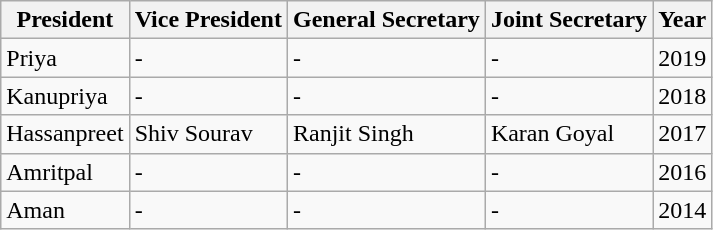<table class="wikitable">
<tr>
<th>President</th>
<th>Vice President</th>
<th>General Secretary</th>
<th>Joint Secretary</th>
<th>Year</th>
</tr>
<tr>
<td>Priya</td>
<td>-</td>
<td>-</td>
<td>-</td>
<td>2019</td>
</tr>
<tr>
<td>Kanupriya</td>
<td>-</td>
<td>-</td>
<td>-</td>
<td>2018</td>
</tr>
<tr>
<td>Hassanpreet</td>
<td>Shiv Sourav</td>
<td>Ranjit Singh</td>
<td>Karan Goyal</td>
<td>2017</td>
</tr>
<tr>
<td>Amritpal</td>
<td>-</td>
<td>-</td>
<td>-</td>
<td>2016</td>
</tr>
<tr>
<td>Aman</td>
<td>-</td>
<td>-</td>
<td>-</td>
<td>2014</td>
</tr>
</table>
